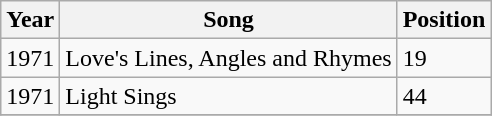<table class="wikitable">
<tr>
<th>Year</th>
<th>Song</th>
<th>Position</th>
</tr>
<tr>
<td>1971</td>
<td>Love's Lines, Angles and Rhymes</td>
<td>19</td>
</tr>
<tr>
<td>1971</td>
<td>Light Sings</td>
<td>44</td>
</tr>
<tr>
</tr>
</table>
